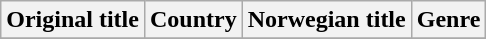<table class="wikitable">
<tr>
<th>Original title</th>
<th>Country</th>
<th>Norwegian title</th>
<th>Genre</th>
</tr>
<tr>
</tr>
</table>
